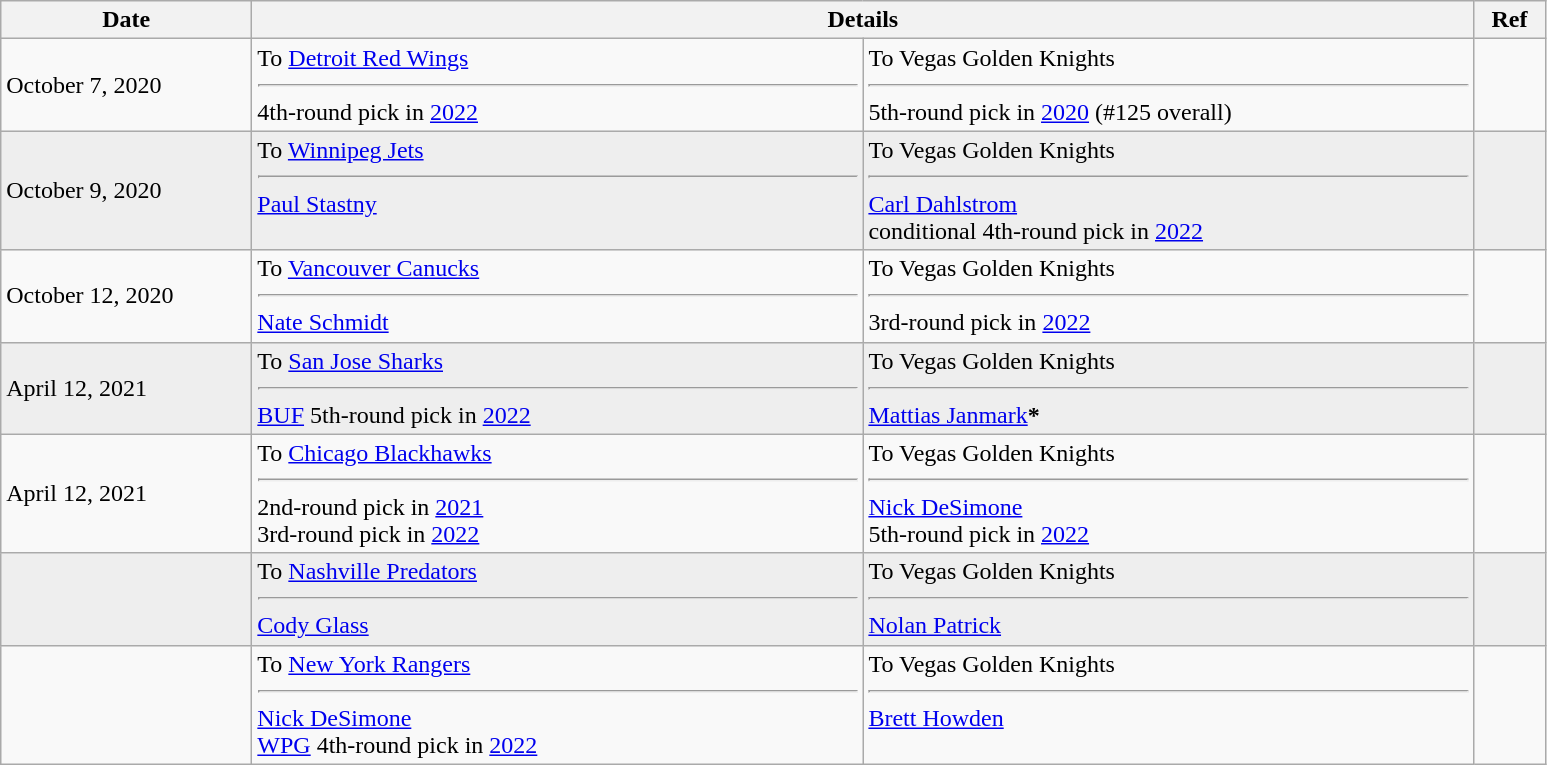<table class="wikitable">
<tr>
<th style="width: 10em;">Date</th>
<th colspan=2>Details</th>
<th style="width: 2.5em;">Ref</th>
</tr>
<tr>
<td>October 7, 2020</td>
<td valign="top">To <a href='#'>Detroit Red Wings</a><hr>4th-round pick in <a href='#'>2022</a></td>
<td valign="top">To Vegas Golden Knights<hr>5th-round pick in <a href='#'>2020</a> (#125 overall)</td>
<td></td>
</tr>
<tr bgcolor="eeeeee">
<td>October 9, 2020</td>
<td valign="top">To <a href='#'>Winnipeg Jets</a><hr><a href='#'>Paul Stastny</a></td>
<td valign="top">To Vegas Golden Knights<hr><a href='#'>Carl Dahlstrom</a><br><span>conditional</span> 4th-round pick in <a href='#'>2022</a></td>
<td></td>
</tr>
<tr>
<td>October 12, 2020</td>
<td valign="top">To <a href='#'>Vancouver Canucks</a><hr><a href='#'>Nate Schmidt</a></td>
<td valign="top">To Vegas Golden Knights<hr>3rd-round pick in <a href='#'>2022</a></td>
<td></td>
</tr>
<tr bgcolor="eeeeee">
<td>April 12, 2021</td>
<td valign="top">To <a href='#'>San Jose Sharks</a><hr><a href='#'>BUF</a> 5th-round pick in <a href='#'>2022</a></td>
<td valign="top">To Vegas Golden Knights<hr><a href='#'>Mattias Janmark</a><span><strong>*</strong></span></td>
<td></td>
</tr>
<tr>
<td>April 12, 2021</td>
<td valign="top">To <a href='#'>Chicago Blackhawks</a><hr>2nd-round pick in <a href='#'>2021</a><br>3rd-round pick in <a href='#'>2022</a></td>
<td valign="top">To Vegas Golden Knights<hr><a href='#'>Nick DeSimone</a><br>5th-round pick in <a href='#'>2022</a></td>
<td></td>
</tr>
<tr style="background:#eeeeee">
<td></td>
<td style="width: 25em; vertical-align:top">To <a href='#'>Nashville Predators</a><hr><a href='#'>Cody Glass</a></td>
<td style="width: 25em; vertical-align:top">To Vegas Golden Knights<hr><a href='#'>Nolan Patrick</a></td>
<td></td>
</tr>
<tr>
<td></td>
<td style="vertical-align:top">To <a href='#'>New York Rangers</a><hr><a href='#'>Nick DeSimone</a><br><a href='#'>WPG</a> 4th-round pick in <a href='#'>2022</a></td>
<td style="vertical-align:top">To Vegas Golden Knights<hr><a href='#'>Brett Howden</a></td>
<td></td>
</tr>
</table>
